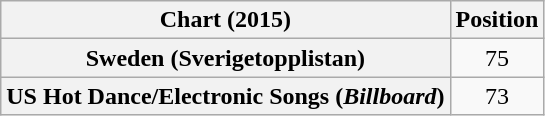<table class="wikitable sortable plainrowheaders" style="text-align:center;">
<tr>
<th>Chart (2015)</th>
<th>Position</th>
</tr>
<tr>
<th scope="row">Sweden (Sverigetopplistan)</th>
<td>75</td>
</tr>
<tr>
<th scope="row">US Hot Dance/Electronic Songs (<em>Billboard</em>)</th>
<td>73</td>
</tr>
</table>
